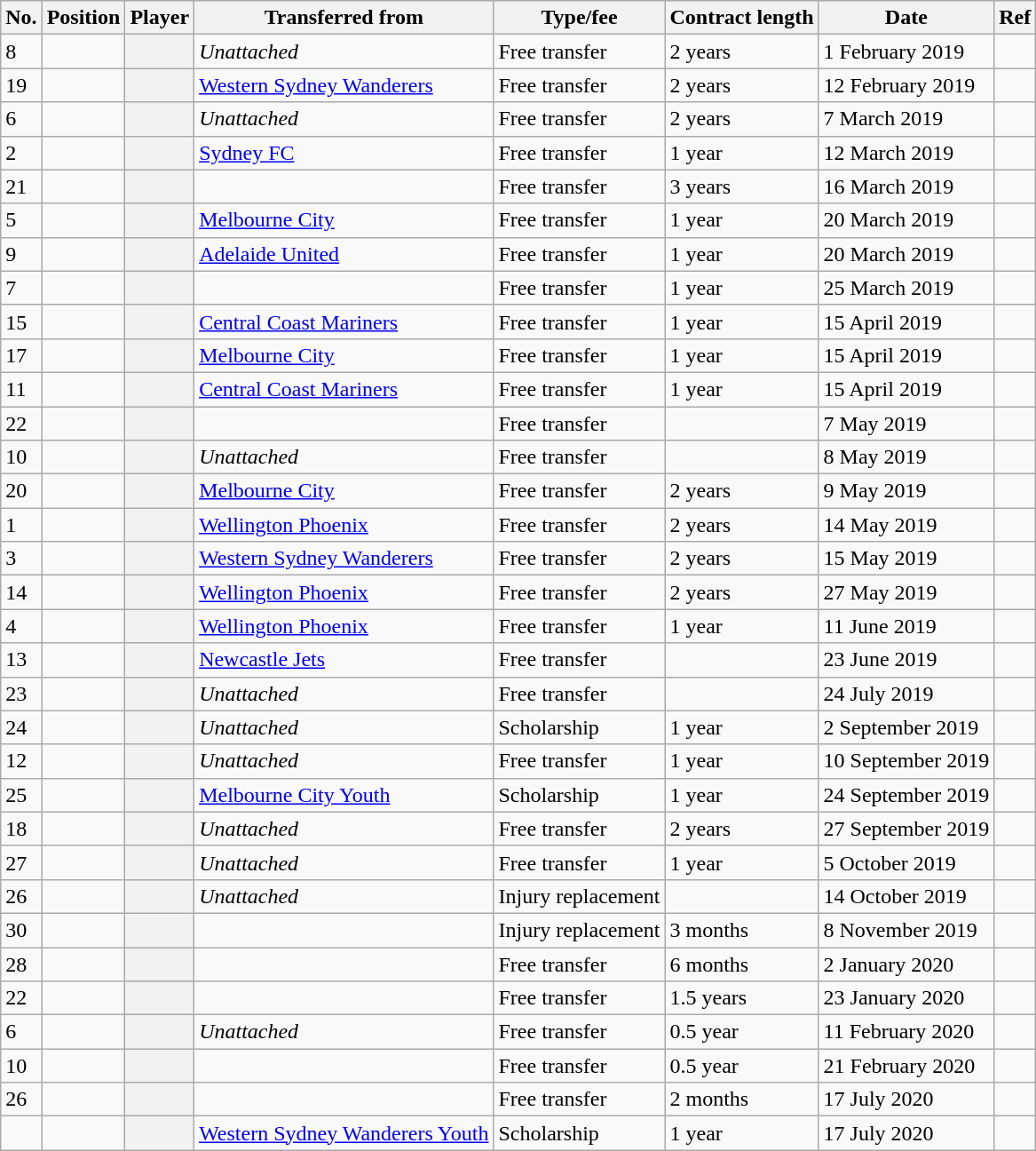<table class="wikitable plainrowheaders sortable" style="text-align:center; text-align:left">
<tr>
<th scope="col">No.</th>
<th scope="col">Position</th>
<th scope="col">Player</th>
<th scope="col">Transferred from</th>
<th scope="col">Type/fee</th>
<th scope="col">Contract length</th>
<th scope="col">Date</th>
<th scope="col" class="unsortable">Ref</th>
</tr>
<tr>
<td>8</td>
<td></td>
<th scope="row"></th>
<td><em>Unattached</em></td>
<td>Free transfer</td>
<td>2 years</td>
<td>1 February 2019</td>
<td></td>
</tr>
<tr>
<td>19</td>
<td></td>
<th scope="row"></th>
<td><a href='#'>Western Sydney Wanderers</a></td>
<td>Free transfer</td>
<td>2 years</td>
<td>12 February 2019</td>
<td></td>
</tr>
<tr>
<td>6</td>
<td></td>
<th scope="row"></th>
<td><em>Unattached</em></td>
<td>Free transfer</td>
<td>2 years</td>
<td>7 March 2019</td>
<td></td>
</tr>
<tr>
<td>2</td>
<td></td>
<th scope="row"></th>
<td><a href='#'>Sydney FC</a></td>
<td>Free transfer</td>
<td>1 year</td>
<td>12 March 2019</td>
<td></td>
</tr>
<tr>
<td>21</td>
<td></td>
<th scope="row"></th>
<td></td>
<td>Free transfer</td>
<td>3 years</td>
<td>16 March 2019</td>
<td></td>
</tr>
<tr>
<td>5</td>
<td></td>
<th scope="row"></th>
<td><a href='#'>Melbourne City</a></td>
<td>Free transfer</td>
<td>1 year</td>
<td>20 March 2019</td>
<td></td>
</tr>
<tr>
<td>9</td>
<td></td>
<th scope="row"></th>
<td><a href='#'>Adelaide United</a></td>
<td>Free transfer</td>
<td>1 year</td>
<td>20 March 2019</td>
<td></td>
</tr>
<tr>
<td>7</td>
<td></td>
<th scope="row"></th>
<td></td>
<td>Free transfer</td>
<td>1 year</td>
<td>25 March 2019</td>
<td></td>
</tr>
<tr>
<td>15</td>
<td></td>
<th scope="row"></th>
<td><a href='#'>Central Coast Mariners</a></td>
<td>Free transfer</td>
<td>1 year</td>
<td>15 April 2019</td>
<td></td>
</tr>
<tr>
<td>17</td>
<td></td>
<th scope="row"></th>
<td><a href='#'>Melbourne City</a></td>
<td>Free transfer</td>
<td>1 year</td>
<td>15 April 2019</td>
<td></td>
</tr>
<tr>
<td>11</td>
<td></td>
<th scope="row"></th>
<td><a href='#'>Central Coast Mariners</a></td>
<td>Free transfer</td>
<td>1 year</td>
<td>15 April 2019</td>
<td></td>
</tr>
<tr>
<td>22</td>
<td></td>
<th scope="row"></th>
<td></td>
<td>Free transfer</td>
<td></td>
<td>7 May 2019</td>
<td></td>
</tr>
<tr>
<td>10</td>
<td></td>
<th scope="row"></th>
<td><em>Unattached</em></td>
<td>Free transfer</td>
<td></td>
<td>8 May 2019</td>
<td></td>
</tr>
<tr>
<td>20</td>
<td></td>
<th scope="row"></th>
<td><a href='#'>Melbourne City</a></td>
<td>Free transfer</td>
<td>2 years</td>
<td>9 May 2019</td>
<td></td>
</tr>
<tr>
<td>1</td>
<td></td>
<th scope="row"></th>
<td><a href='#'>Wellington Phoenix</a></td>
<td>Free transfer</td>
<td>2 years</td>
<td>14 May 2019</td>
<td></td>
</tr>
<tr>
<td>3</td>
<td></td>
<th scope="row"></th>
<td><a href='#'>Western Sydney Wanderers</a></td>
<td>Free transfer</td>
<td>2 years</td>
<td>15 May 2019</td>
<td></td>
</tr>
<tr>
<td>14</td>
<td></td>
<th scope="row"></th>
<td><a href='#'>Wellington Phoenix</a></td>
<td>Free transfer</td>
<td>2 years</td>
<td>27 May 2019</td>
<td></td>
</tr>
<tr>
<td>4</td>
<td></td>
<th scope="row"></th>
<td><a href='#'>Wellington Phoenix</a></td>
<td>Free transfer</td>
<td>1 year</td>
<td>11 June 2019</td>
<td></td>
</tr>
<tr>
<td>13</td>
<td></td>
<th scope="row"></th>
<td><a href='#'>Newcastle Jets</a></td>
<td>Free transfer</td>
<td></td>
<td>23 June 2019</td>
<td></td>
</tr>
<tr>
<td>23</td>
<td></td>
<th scope="row"></th>
<td><em>Unattached</em></td>
<td>Free transfer</td>
<td></td>
<td>24 July 2019</td>
<td></td>
</tr>
<tr>
<td>24</td>
<td></td>
<th scope="row"></th>
<td><em>Unattached</em></td>
<td>Scholarship</td>
<td>1 year</td>
<td>2 September 2019</td>
<td></td>
</tr>
<tr>
<td>12</td>
<td></td>
<th scope="row"></th>
<td><em>Unattached</em></td>
<td>Free transfer</td>
<td>1 year</td>
<td>10 September 2019</td>
<td></td>
</tr>
<tr>
<td>25</td>
<td></td>
<th scope="row"></th>
<td><a href='#'>Melbourne City Youth</a></td>
<td>Scholarship</td>
<td>1 year</td>
<td>24 September 2019</td>
<td></td>
</tr>
<tr>
<td>18</td>
<td></td>
<th scope="row"></th>
<td><em>Unattached</em></td>
<td>Free transfer</td>
<td>2 years</td>
<td>27 September 2019</td>
<td></td>
</tr>
<tr>
<td>27</td>
<td></td>
<th scope="row"></th>
<td><em>Unattached</em></td>
<td>Free transfer</td>
<td>1 year</td>
<td>5 October 2019</td>
<td></td>
</tr>
<tr>
<td>26</td>
<td></td>
<th scope="row"></th>
<td><em>Unattached</em></td>
<td>Injury replacement</td>
<td></td>
<td>14 October 2019</td>
<td></td>
</tr>
<tr>
<td>30</td>
<td></td>
<th scope="row"></th>
<td></td>
<td>Injury replacement</td>
<td>3 months</td>
<td>8 November 2019</td>
<td></td>
</tr>
<tr>
<td>28</td>
<td></td>
<th scope="row"></th>
<td></td>
<td>Free transfer</td>
<td>6 months</td>
<td>2 January 2020</td>
<td></td>
</tr>
<tr>
<td>22</td>
<td></td>
<th scope="row"></th>
<td></td>
<td>Free transfer</td>
<td>1.5 years</td>
<td>23 January 2020</td>
<td></td>
</tr>
<tr>
<td>6</td>
<td></td>
<th scope="row"></th>
<td><em>Unattached</em></td>
<td>Free transfer</td>
<td>0.5 year</td>
<td>11 February 2020</td>
<td></td>
</tr>
<tr>
<td>10</td>
<td></td>
<th scope="row"></th>
<td></td>
<td>Free transfer</td>
<td>0.5 year</td>
<td>21 February 2020</td>
<td></td>
</tr>
<tr>
<td>26</td>
<td></td>
<th scope="row"></th>
<td></td>
<td>Free transfer</td>
<td>2 months</td>
<td>17 July 2020</td>
<td></td>
</tr>
<tr>
<td></td>
<td></td>
<th scope="row"></th>
<td><a href='#'>Western Sydney Wanderers Youth</a></td>
<td>Scholarship</td>
<td>1 year</td>
<td>17 July 2020</td>
<td></td>
</tr>
</table>
